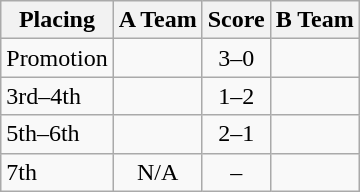<table class=wikitable style="border:1px solid #AAAAAA;">
<tr>
<th>Placing</th>
<th>A Team</th>
<th>Score</th>
<th>B Team</th>
</tr>
<tr>
<td>Promotion</td>
<td><strong></strong></td>
<td align="center">3–0</td>
<td></td>
</tr>
<tr>
<td>3rd–4th</td>
<td></td>
<td align="center">1–2</td>
<td></td>
</tr>
<tr>
<td>5th–6th</td>
<td></td>
<td align="center">2–1</td>
<td></td>
</tr>
<tr>
<td>7th</td>
<td align="center">N/A</td>
<td align="center">–</td>
<td></td>
</tr>
</table>
